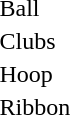<table>
<tr>
<td><br></td>
<td></td>
<td></td>
<td></td>
</tr>
<tr>
<td>Ball <br></td>
<td></td>
<td></td>
<td></td>
</tr>
<tr>
<td>Clubs <br></td>
<td></td>
<td></td>
<td></td>
</tr>
<tr>
<td>Hoop <br></td>
<td></td>
<td></td>
<td></td>
</tr>
<tr>
<td>Ribbon <br></td>
<td></td>
<td></td>
<td></td>
</tr>
</table>
